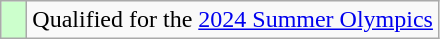<table class="wikitable" style="text-align: left;">
<tr>
<td width=10px bgcolor=#ccffcc></td>
<td>Qualified for the <a href='#'>2024 Summer Olympics</a></td>
</tr>
</table>
